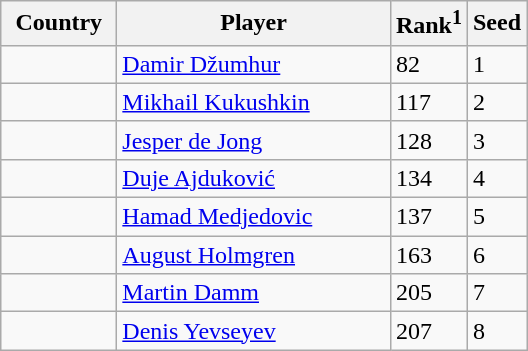<table class="sortable wikitable">
<tr>
<th width="70">Country</th>
<th width="175">Player</th>
<th>Rank<sup>1</sup></th>
<th>Seed</th>
</tr>
<tr>
<td></td>
<td><a href='#'>Damir Džumhur</a></td>
<td>82</td>
<td>1</td>
</tr>
<tr>
<td></td>
<td><a href='#'>Mikhail Kukushkin</a></td>
<td>117</td>
<td>2</td>
</tr>
<tr>
<td></td>
<td><a href='#'>Jesper de Jong</a></td>
<td>128</td>
<td>3</td>
</tr>
<tr>
<td></td>
<td><a href='#'>Duje Ajduković</a></td>
<td>134</td>
<td>4</td>
</tr>
<tr>
<td></td>
<td><a href='#'>Hamad Medjedovic</a></td>
<td>137</td>
<td>5</td>
</tr>
<tr>
<td></td>
<td><a href='#'>August Holmgren</a></td>
<td>163</td>
<td>6</td>
</tr>
<tr>
<td></td>
<td><a href='#'>Martin Damm</a></td>
<td>205</td>
<td>7</td>
</tr>
<tr>
<td></td>
<td><a href='#'>Denis Yevseyev</a></td>
<td>207</td>
<td>8</td>
</tr>
</table>
